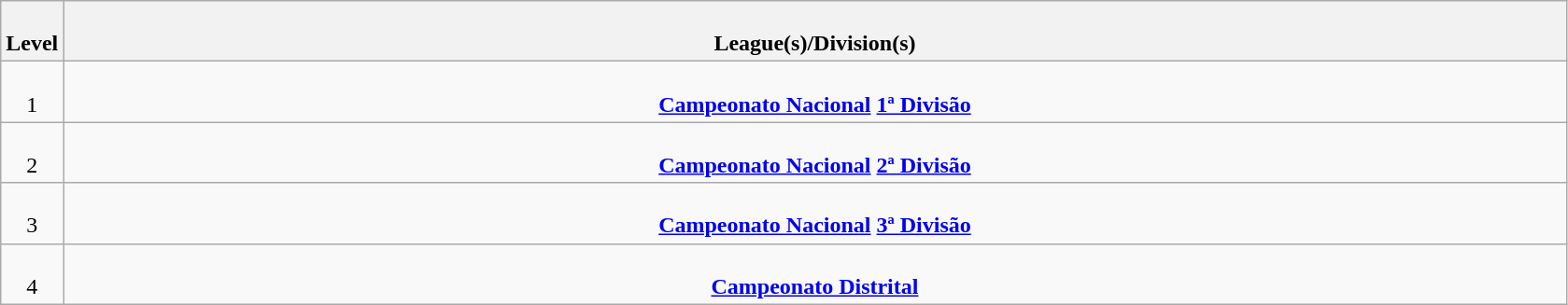<table class="wikitable" style="text-align: center;">
<tr>
<th style="width:4%;"><br>Level</th>
<th colspan="12" style="width:96%;"><br>League(s)/Division(s)</th>
</tr>
<tr>
<td style="width:4%;"><br>1</td>
<td colspan="12" style="width:96%;"><br><strong><a href='#'>Campeonato Nacional</a> <a href='#'>1ª Divisão</a></strong></td>
</tr>
<tr>
<td style="width:4%;"><br>2</td>
<td colspan="12" style="width:96%;"><br><strong><a href='#'>Campeonato Nacional</a> <a href='#'>2ª Divisão</a></strong></td>
</tr>
<tr>
<td style="width:4%;"><br>3</td>
<td colspan="12" style="width:96%;"><br><strong><a href='#'>Campeonato Nacional</a> <a href='#'>3ª Divisão</a></strong></td>
</tr>
<tr>
<td style="width:4%;"><br>4</td>
<td colspan="12" style="width:96%;"><br><strong><a href='#'>Campeonato Distrital</a></strong></td>
</tr>
</table>
